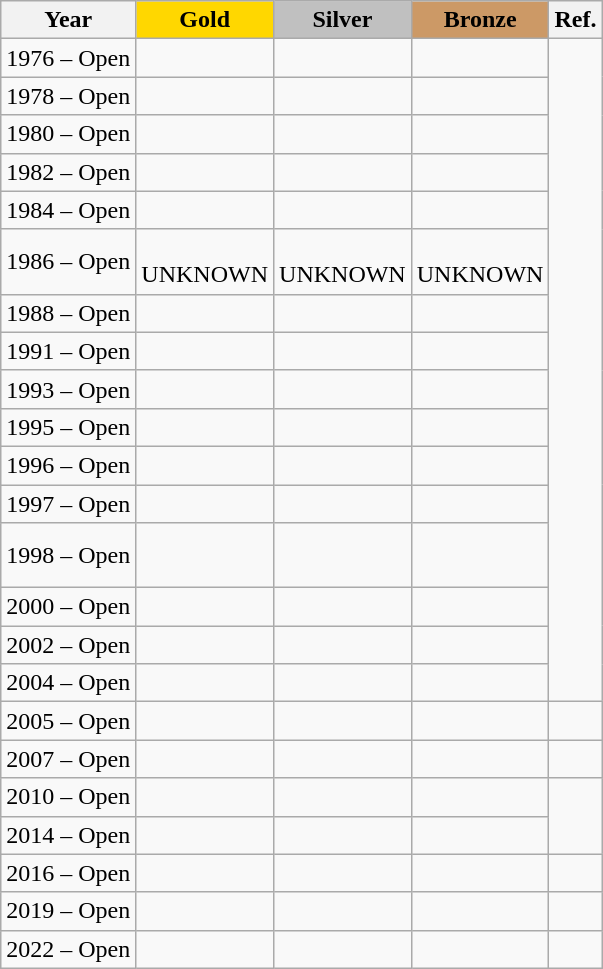<table class="wikitable">
<tr>
<th align=center><strong>Year</strong></th>
<th style="background:gold; text-align:center;"><strong>Gold</strong></th>
<th style="background:silver; text-align:center;"><strong>Silver</strong></th>
<th style="background:#c96; text-align:center;"><strong>Bronze</strong></th>
<th>Ref.</th>
</tr>
<tr>
<td>1976 – Open</td>
<td><br></td>
<td><br></td>
<td><br></td>
</tr>
<tr>
<td>1978 – Open</td>
<td><br></td>
<td><br></td>
<td><br></td>
</tr>
<tr>
<td>1980 – Open</td>
<td><br></td>
<td><br></td>
<td><br></td>
</tr>
<tr>
<td>1982 – Open</td>
<td><br></td>
<td><br></td>
<td><br></td>
</tr>
<tr>
<td>1984 – Open</td>
<td><br></td>
<td><br></td>
<td><br></td>
</tr>
<tr>
<td>1986 – Open</td>
<td><br>UNKNOWN</td>
<td><br>UNKNOWN</td>
<td><br>UNKNOWN</td>
</tr>
<tr>
<td>1988 – Open</td>
<td><br></td>
<td><br></td>
<td><br></td>
</tr>
<tr>
<td>1991 – Open</td>
<td><br></td>
<td><br></td>
<td><br></td>
</tr>
<tr>
<td>1993 – Open</td>
<td><br></td>
<td><br></td>
<td><br></td>
</tr>
<tr>
<td>1995 – Open</td>
<td><br></td>
<td><br></td>
<td><br></td>
</tr>
<tr>
<td>1996 – Open</td>
<td><br></td>
<td><br></td>
<td><br></td>
</tr>
<tr>
<td>1997 – Open</td>
<td><br></td>
<td><br></td>
<td><br></td>
</tr>
<tr>
<td>1998 – Open</td>
<td><br></td>
<td><br><br></td>
<td><br></td>
</tr>
<tr>
<td>2000 – Open</td>
<td><br></td>
<td><br></td>
<td><br></td>
</tr>
<tr>
<td>2002 – Open</td>
<td><br></td>
<td><br></td>
<td><br></td>
</tr>
<tr>
<td>2004 – Open</td>
<td><br></td>
<td><br></td>
<td><br></td>
</tr>
<tr>
<td>2005 – Open</td>
<td><br></td>
<td><br></td>
<td><br></td>
<td></td>
</tr>
<tr>
<td>2007 – Open</td>
<td><br></td>
<td><br></td>
<td><br></td>
<td></td>
</tr>
<tr>
<td>2010 – Open</td>
<td><br></td>
<td><br></td>
<td><br></td>
</tr>
<tr>
<td>2014 – Open</td>
<td><br></td>
<td><br></td>
<td><br></td>
</tr>
<tr>
<td>2016 – Open</td>
<td><br></td>
<td><br></td>
<td><br></td>
<td></td>
</tr>
<tr>
<td>2019 – Open</td>
<td><br></td>
<td><br></td>
<td><br></td>
<td></td>
</tr>
<tr>
<td>2022 – Open</td>
<td><br></td>
<td><br></td>
<td><br></td>
<td></td>
</tr>
</table>
